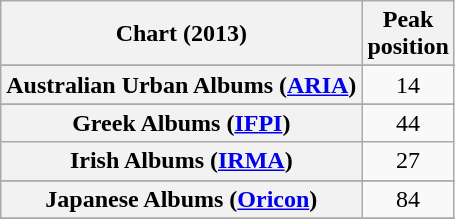<table class="wikitable sortable plainrowheaders">
<tr>
<th scope="col">Chart (2013)</th>
<th scope="col">Peak<br>position</th>
</tr>
<tr>
</tr>
<tr>
<th scope="row">Australian Urban Albums (<a href='#'>ARIA</a>)</th>
<td style="text-align:center;">14</td>
</tr>
<tr>
</tr>
<tr>
<th scope="row">Greek Albums (<a href='#'>IFPI</a>)</th>
<td style="text-align:center;">44</td>
</tr>
<tr>
<th scope="row">Irish Albums (<a href='#'>IRMA</a>)</th>
<td style="text-align:center;">27</td>
</tr>
<tr>
</tr>
<tr>
<th scope="row">Japanese Albums (<a href='#'>Oricon</a>)</th>
<td align="center">84</td>
</tr>
<tr>
</tr>
<tr>
</tr>
<tr>
</tr>
<tr>
</tr>
<tr>
</tr>
<tr>
</tr>
</table>
